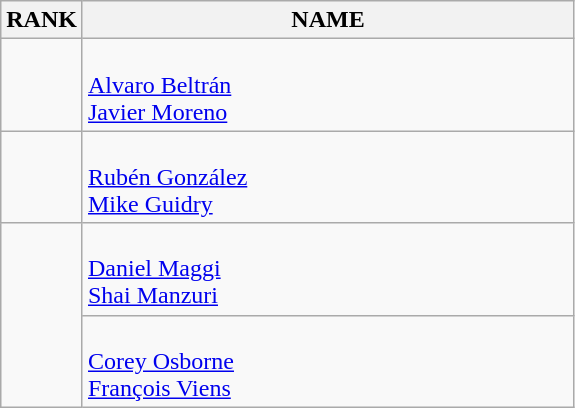<table class="wikitable">
<tr>
<th>RANK</th>
<th style="width: 20em">NAME</th>
</tr>
<tr>
<td align="center"></td>
<td><strong></strong><br><a href='#'>Alvaro Beltrán</a><br><a href='#'>Javier Moreno</a></td>
</tr>
<tr>
<td align="center"></td>
<td><strong></strong><br><a href='#'>Rubén González</a><br><a href='#'>Mike Guidry</a></td>
</tr>
<tr>
<td rowspan=2 align="center"></td>
<td><strong></strong><br><a href='#'>Daniel Maggi</a><br><a href='#'>Shai Manzuri</a></td>
</tr>
<tr>
<td><strong></strong><br><a href='#'>Corey Osborne</a><br><a href='#'>François Viens</a></td>
</tr>
</table>
